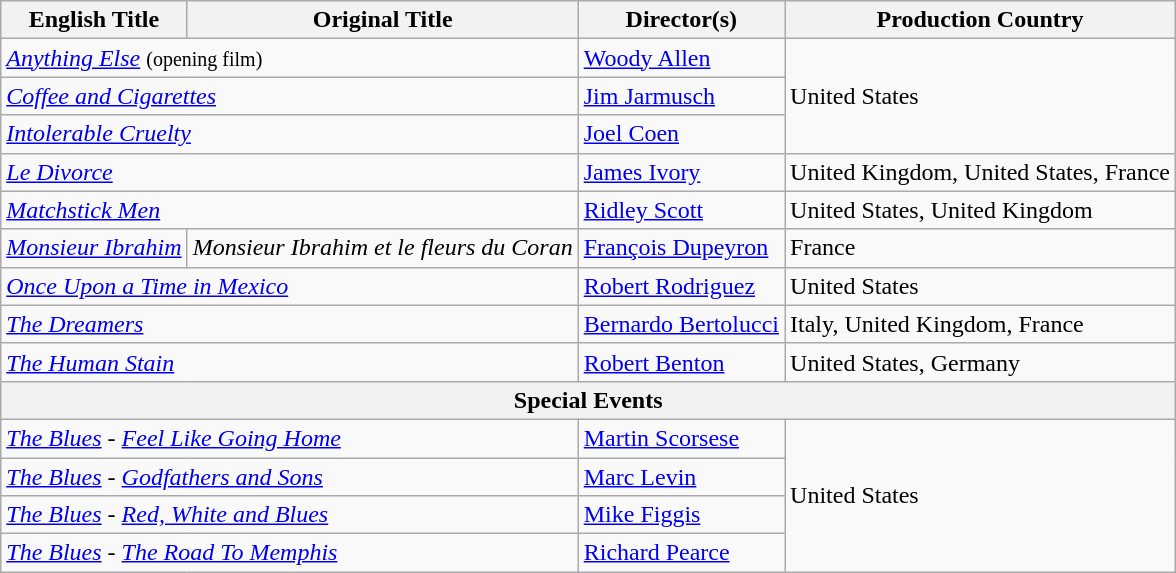<table class="wikitable">
<tr>
<th>English Title</th>
<th>Original Title</th>
<th>Director(s)</th>
<th>Production Country</th>
</tr>
<tr>
<td colspan="2"><em><a href='#'>Anything Else</a></em> <small>(opening film)</small></td>
<td><a href='#'>Woody Allen</a></td>
<td rowspan="3">United States</td>
</tr>
<tr>
<td colspan="2"><em><a href='#'>Coffee and Cigarettes</a></em></td>
<td><a href='#'>Jim Jarmusch</a></td>
</tr>
<tr>
<td colspan="2"><em><a href='#'>Intolerable Cruelty</a></em></td>
<td><a href='#'>Joel Coen</a></td>
</tr>
<tr>
<td colspan="2"><em><a href='#'>Le Divorce</a></em></td>
<td><a href='#'>James Ivory</a></td>
<td>United Kingdom, United States, France</td>
</tr>
<tr>
<td colspan="2"><em><a href='#'>Matchstick Men</a></em></td>
<td><a href='#'>Ridley Scott</a></td>
<td>United States, United Kingdom</td>
</tr>
<tr>
<td><em><a href='#'>Monsieur Ibrahim</a></em></td>
<td><em>Monsieur Ibrahim et le fleurs du Coran</em></td>
<td><a href='#'>François Dupeyron</a></td>
<td>France</td>
</tr>
<tr>
<td colspan="2"><em><a href='#'>Once Upon a Time in Mexico</a></em></td>
<td><a href='#'>Robert Rodriguez</a></td>
<td>United States</td>
</tr>
<tr>
<td colspan="2"><em><a href='#'>The Dreamers</a></em></td>
<td><a href='#'>Bernardo Bertolucci</a></td>
<td>Italy, United Kingdom, France</td>
</tr>
<tr>
<td colspan="2"><em><a href='#'>The Human Stain</a></em></td>
<td><a href='#'>Robert Benton</a></td>
<td>United States, Germany</td>
</tr>
<tr>
<th colspan="4">Special Events</th>
</tr>
<tr>
<td colspan="2"><em><a href='#'>The Blues</a></em> - <em><a href='#'>Feel Like Going Home</a></em></td>
<td><a href='#'>Martin Scorsese</a></td>
<td rowspan="4">United States</td>
</tr>
<tr>
<td colspan="2"><em><a href='#'>The Blues</a></em> - <a href='#'><em>Godfathers and Sons</em></a></td>
<td><a href='#'>Marc Levin</a></td>
</tr>
<tr>
<td colspan="2"><em><a href='#'>The Blues</a></em> - <a href='#'><em>Red, White and Blues</em></a></td>
<td><a href='#'>Mike Figgis</a></td>
</tr>
<tr>
<td colspan="2"><em><a href='#'>The Blues</a></em> - <a href='#'><em>The Road To Memphis</em></a></td>
<td><a href='#'>Richard Pearce</a></td>
</tr>
</table>
